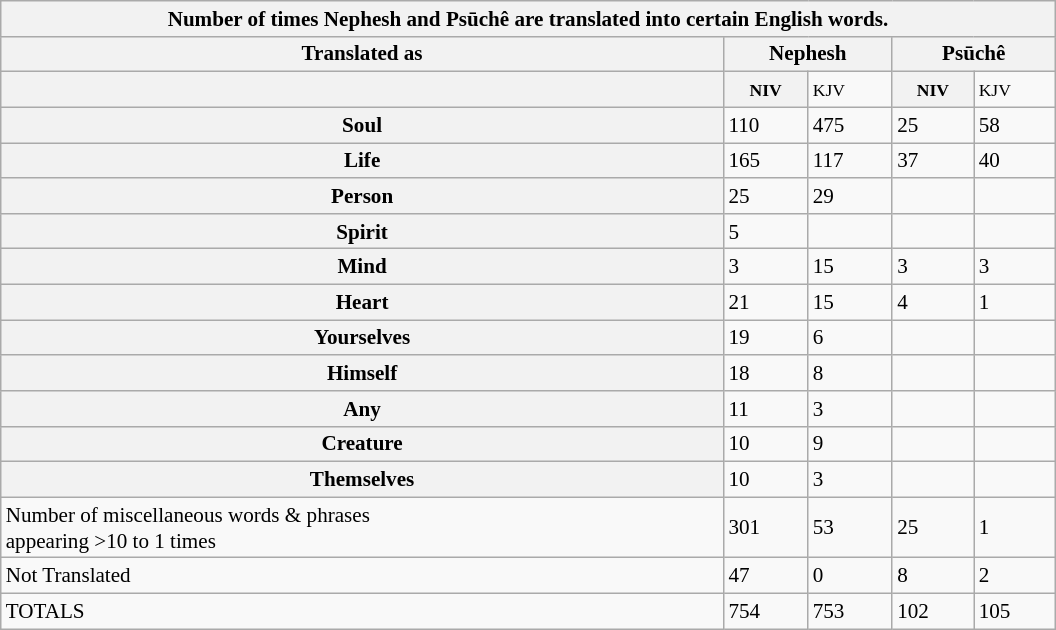<table class="wikitable collapsible collapsed" style="min-width:50em; font-size:88%">
<tr>
<th colspan=5>Number of times Nephesh and Psūchê are translated into certain English words.</th>
</tr>
<tr>
<th>Translated as</th>
<th colspan=2>Nephesh</th>
<th colspan=2>Psūchê</th>
</tr>
<tr>
<th colspan=1></th>
<th><small>NIV</small></th>
<td><small>KJV</small></td>
<th><small>NIV</small></th>
<td><small>KJV</small></td>
</tr>
<tr>
<th>Soul</th>
<td>110</td>
<td>475</td>
<td>25</td>
<td>58</td>
</tr>
<tr>
<th>Life</th>
<td>165</td>
<td>117</td>
<td>37</td>
<td>40</td>
</tr>
<tr>
<th>Person</th>
<td>25</td>
<td>29</td>
<td></td>
<td></td>
</tr>
<tr>
<th>Spirit</th>
<td>5</td>
<td></td>
<td></td>
<td></td>
</tr>
<tr>
<th>Mind</th>
<td>3</td>
<td>15</td>
<td>3</td>
<td>3</td>
</tr>
<tr>
<th>Heart</th>
<td>21</td>
<td>15</td>
<td>4</td>
<td>1</td>
</tr>
<tr>
<th>Yourselves</th>
<td>19</td>
<td>6</td>
<td></td>
<td></td>
</tr>
<tr>
<th>Himself</th>
<td>18</td>
<td>8</td>
<td></td>
<td></td>
</tr>
<tr>
<th>Any</th>
<td>11</td>
<td>3</td>
<td></td>
<td></td>
</tr>
<tr>
<th>Creature</th>
<td>10</td>
<td>9</td>
<td></td>
<td></td>
</tr>
<tr>
<th>Themselves</th>
<td>10</td>
<td>3</td>
<td></td>
<td></td>
</tr>
<tr>
<td>Number of miscellaneous words & phrases<br>appearing >10 to 1 times</td>
<td>301</td>
<td>53</td>
<td>25</td>
<td>1</td>
</tr>
<tr>
<td>Not Translated</td>
<td>47</td>
<td>0</td>
<td>8</td>
<td>2</td>
</tr>
<tr>
<td>TOTALS</td>
<td>754</td>
<td>753</td>
<td>102</td>
<td>105</td>
</tr>
</table>
